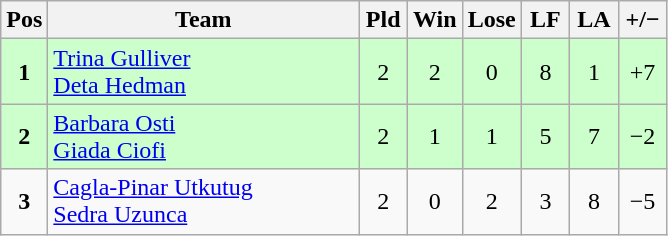<table class="wikitable" style="font-size: 100%">
<tr>
<th width=20>Pos</th>
<th width=200>Team</th>
<th width=25>Pld</th>
<th width=25>Win</th>
<th width=25>Lose</th>
<th width=25>LF</th>
<th width=25>LA</th>
<th width=25>+/−</th>
</tr>
<tr align=center style="background: #ccffcc;">
<td><strong>1</strong></td>
<td align="left"> <a href='#'>Trina Gulliver</a><br> <a href='#'>Deta Hedman</a></td>
<td>2</td>
<td>2</td>
<td>0</td>
<td>8</td>
<td>1</td>
<td>+7</td>
</tr>
<tr align=center style="background: #ccffcc;">
<td><strong>2</strong></td>
<td align="left"> <a href='#'>Barbara Osti</a><br> <a href='#'>Giada Ciofi</a></td>
<td>2</td>
<td>1</td>
<td>1</td>
<td>5</td>
<td>7</td>
<td>−2</td>
</tr>
<tr align=center>
<td><strong>3</strong></td>
<td align="left"> <a href='#'>Cagla-Pinar Utkutug</a><br> <a href='#'>Sedra Uzunca</a></td>
<td>2</td>
<td>0</td>
<td>2</td>
<td>3</td>
<td>8</td>
<td>−5</td>
</tr>
</table>
